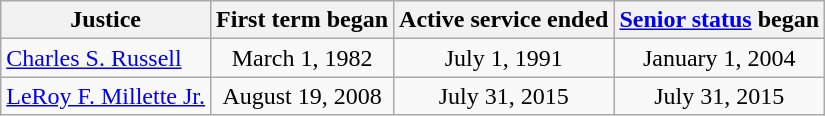<table class=wikitable style="clear:both">
<tr valign=bottom>
<th>Justice</th>
<th>First term began</th>
<th>Active service ended</th>
<th><a href='#'>Senior status</a> began</th>
</tr>
<tr>
<td><a href='#'>Charles S. Russell</a></td>
<td align=center>March 1, 1982</td>
<td align=center>July 1, 1991</td>
<td align=center>January 1, 2004</td>
</tr>
<tr>
<td><a href='#'>LeRoy F. Millette Jr.</a></td>
<td align=center>August 19, 2008</td>
<td align=center>July 31, 2015</td>
<td align=center>July 31, 2015</td>
</tr>
</table>
